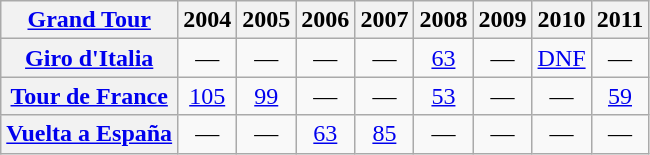<table class="wikitable plainrowheaders">
<tr>
<th scope="col"><a href='#'>Grand Tour</a></th>
<th scope="col">2004</th>
<th scope="col">2005</th>
<th scope="col">2006</th>
<th scope="col">2007</th>
<th scope="col">2008</th>
<th scope="col">2009</th>
<th scope="col">2010</th>
<th scope="col">2011</th>
</tr>
<tr style="text-align:center;">
<th scope="row"> <a href='#'>Giro d'Italia</a></th>
<td>—</td>
<td>—</td>
<td>—</td>
<td>—</td>
<td style="text-align:center;"><a href='#'>63</a></td>
<td>—</td>
<td style="text-align:center;"><a href='#'>DNF</a></td>
<td>—</td>
</tr>
<tr style="text-align:center;">
<th scope="row"> <a href='#'>Tour de France</a></th>
<td style="text-align:center;"><a href='#'>105</a></td>
<td style="text-align:center;"><a href='#'>99</a></td>
<td>—</td>
<td>—</td>
<td style="text-align:center;"><a href='#'>53</a></td>
<td>—</td>
<td>—</td>
<td style="text-align:center;"><a href='#'>59</a></td>
</tr>
<tr style="text-align:center;">
<th scope="row"> <a href='#'>Vuelta a España</a></th>
<td>—</td>
<td>—</td>
<td style="text-align:center;"><a href='#'>63</a></td>
<td style="text-align:center;"><a href='#'>85</a></td>
<td>—</td>
<td>—</td>
<td>—</td>
<td>—</td>
</tr>
</table>
